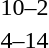<table style="text-align:center">
<tr>
<th width=200></th>
<th width=100></th>
<th width=200></th>
</tr>
<tr>
<td align=right><strong></strong></td>
<td>10–2</td>
<td align=left></td>
</tr>
<tr>
<td align=right></td>
<td>4–14</td>
<td align=left><strong></strong></td>
</tr>
</table>
